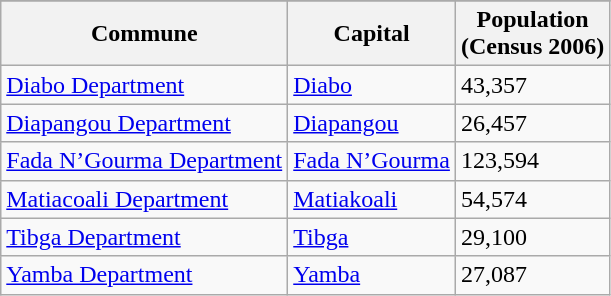<table class="wikitable">
<tr>
</tr>
<tr>
<th>Commune</th>
<th>Capital</th>
<th>Population<br>(Census 2006)</th>
</tr>
<tr>
<td><a href='#'>Diabo Department</a></td>
<td><a href='#'>Diabo</a></td>
<td>43,357</td>
</tr>
<tr>
<td><a href='#'>Diapangou Department</a></td>
<td><a href='#'>Diapangou</a></td>
<td>26,457</td>
</tr>
<tr>
<td><a href='#'>Fada N’Gourma Department</a></td>
<td><a href='#'>Fada N’Gourma</a></td>
<td>123,594</td>
</tr>
<tr>
<td><a href='#'>Matiacoali Department</a></td>
<td><a href='#'>Matiakoali</a></td>
<td>54,574</td>
</tr>
<tr>
<td><a href='#'>Tibga Department</a></td>
<td><a href='#'>Tibga</a></td>
<td>29,100</td>
</tr>
<tr>
<td><a href='#'>Yamba Department</a></td>
<td><a href='#'>Yamba</a></td>
<td>27,087</td>
</tr>
</table>
